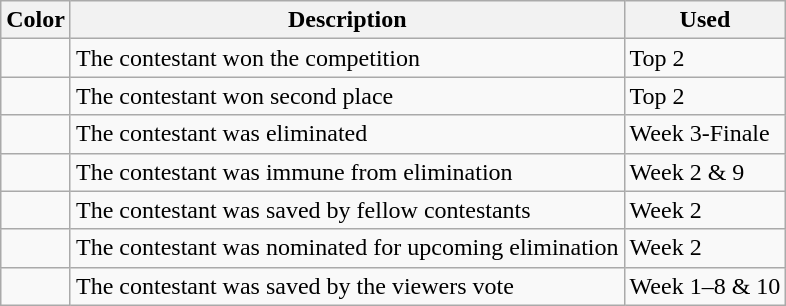<table class="wikitable">
<tr>
<th>Color</th>
<th>Description</th>
<th>Used</th>
</tr>
<tr>
<td></td>
<td>The contestant won the competition</td>
<td>Top 2</td>
</tr>
<tr>
<td></td>
<td>The contestant won second place</td>
<td>Top 2</td>
</tr>
<tr>
<td></td>
<td>The contestant was eliminated</td>
<td>Week 3-Finale</td>
</tr>
<tr>
<td></td>
<td>The contestant was immune from elimination</td>
<td>Week 2 & 9</td>
</tr>
<tr>
<td></td>
<td>The contestant was saved by fellow contestants</td>
<td>Week 2</td>
</tr>
<tr>
<td></td>
<td>The contestant was nominated for upcoming elimination</td>
<td>Week 2</td>
</tr>
<tr>
<td></td>
<td>The contestant was saved by the viewers vote</td>
<td>Week 1–8 & 10</td>
</tr>
</table>
